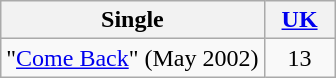<table class="wikitable">
<tr>
<th align="left">Single</th>
<th style="vertical-align:top; text-align:center; width:40px;"><a href='#'>UK</a></th>
</tr>
<tr>
<td align="left">"<a href='#'>Come Back</a>" (May 2002)</td>
<td style="text-align:center;">13</td>
</tr>
</table>
